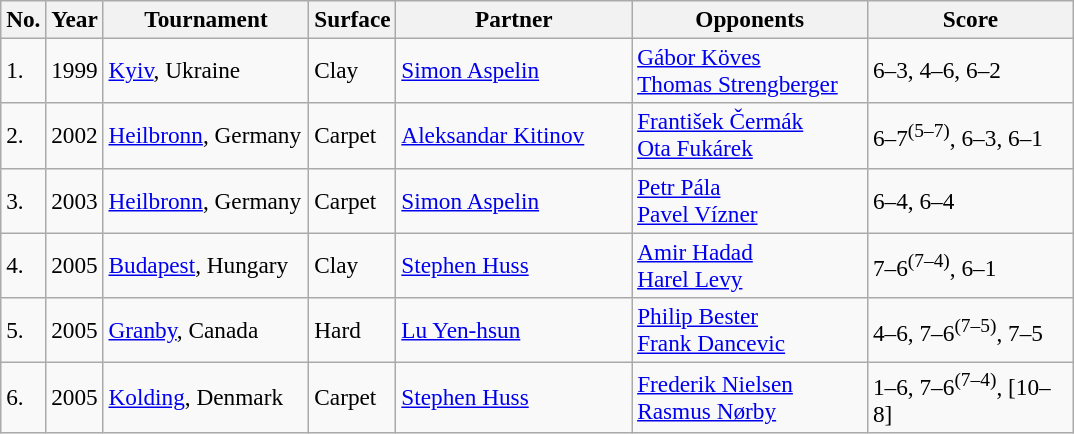<table class="sortable wikitable" style=font-size:97%>
<tr>
<th>No.</th>
<th>Year</th>
<th style="width:130px">Tournament</th>
<th style="width:50px">Surface</th>
<th style="width:150px">Partner</th>
<th style="width:150px">Opponents</th>
<th style="width:130px" class="unsortable">Score</th>
</tr>
<tr>
<td>1.</td>
<td>1999</td>
<td><a href='#'>Kyiv</a>, Ukraine</td>
<td>Clay</td>
<td> <a href='#'>Simon Aspelin</a></td>
<td> <a href='#'>Gábor Köves</a><br> <a href='#'>Thomas Strengberger</a></td>
<td>6–3, 4–6, 6–2</td>
</tr>
<tr>
<td>2.</td>
<td>2002</td>
<td><a href='#'>Heilbronn</a>, Germany</td>
<td>Carpet</td>
<td> <a href='#'>Aleksandar Kitinov</a></td>
<td> <a href='#'>František Čermák</a><br> <a href='#'>Ota Fukárek</a></td>
<td>6–7<sup>(5–7)</sup>, 6–3, 6–1</td>
</tr>
<tr>
<td>3.</td>
<td>2003</td>
<td><a href='#'>Heilbronn</a>, Germany</td>
<td>Carpet</td>
<td> <a href='#'>Simon Aspelin</a></td>
<td> <a href='#'>Petr Pála</a><br> <a href='#'>Pavel Vízner</a></td>
<td>6–4, 6–4</td>
</tr>
<tr>
<td>4.</td>
<td>2005</td>
<td><a href='#'>Budapest</a>, Hungary</td>
<td>Clay</td>
<td> <a href='#'>Stephen Huss</a></td>
<td> <a href='#'>Amir Hadad</a><br> <a href='#'>Harel Levy</a></td>
<td>7–6<sup>(7–4)</sup>, 6–1</td>
</tr>
<tr>
<td>5.</td>
<td>2005</td>
<td><a href='#'>Granby</a>, Canada</td>
<td>Hard</td>
<td> <a href='#'>Lu Yen-hsun</a></td>
<td> <a href='#'>Philip Bester</a><br> <a href='#'>Frank Dancevic</a></td>
<td>4–6, 7–6<sup>(7–5)</sup>, 7–5</td>
</tr>
<tr>
<td>6.</td>
<td>2005</td>
<td><a href='#'>Kolding</a>, Denmark</td>
<td>Carpet</td>
<td> <a href='#'>Stephen Huss</a></td>
<td> <a href='#'>Frederik Nielsen</a><br> <a href='#'>Rasmus Nørby</a></td>
<td>1–6, 7–6<sup>(7–4)</sup>, [10–8]</td>
</tr>
</table>
